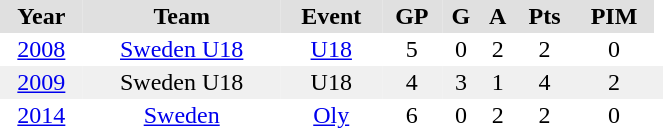<table BORDER="0" CELLPADDING="2" CELLSPACING="0" width="35%">
<tr ALIGN="center" bgcolor="#e0e0e0">
<th>Year</th>
<th>Team</th>
<th>Event</th>
<th>GP</th>
<th>G</th>
<th>A</th>
<th>Pts</th>
<th>PIM</th>
</tr>
<tr ALIGN="center">
<td><a href='#'>2008</a></td>
<td><a href='#'>Sweden U18</a></td>
<td><a href='#'>U18</a></td>
<td>5</td>
<td>0</td>
<td>2</td>
<td>2</td>
<td>0</td>
</tr>
<tr ALIGN="center" bgcolor="#f0f0f0">
<td><a href='#'>2009</a></td>
<td>Sweden U18</td>
<td>U18</td>
<td>4</td>
<td>3</td>
<td>1</td>
<td>4</td>
<td>2</td>
<td></td>
</tr>
<tr ALIGN="center">
<td><a href='#'>2014</a></td>
<td><a href='#'>Sweden</a></td>
<td><a href='#'>Oly</a></td>
<td>6</td>
<td>0</td>
<td>2</td>
<td>2</td>
<td>0</td>
</tr>
</table>
